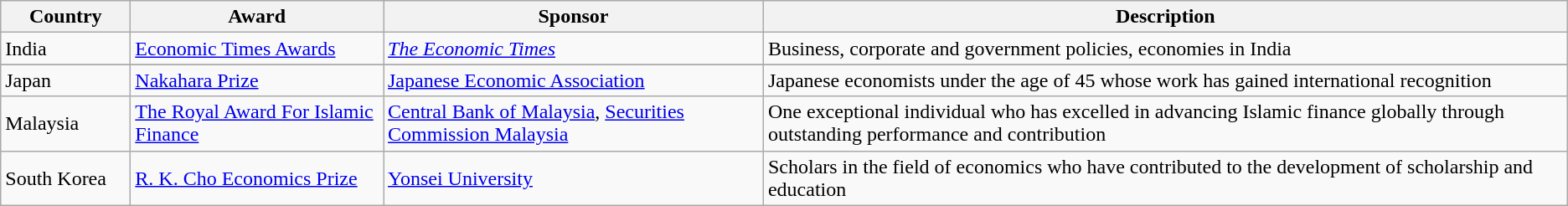<table class="wikitable sortable">
<tr>
<th style="width:6em;">Country</th>
<th>Award</th>
<th>Sponsor</th>
<th>Description</th>
</tr>
<tr>
<td>India</td>
<td><a href='#'>Economic Times Awards</a></td>
<td><em><a href='#'>The Economic Times</a></em></td>
<td>Business, corporate and government policies, economies in India</td>
</tr>
<tr>
</tr>
<tr>
<td>Japan</td>
<td><a href='#'>Nakahara Prize</a></td>
<td><a href='#'>Japanese Economic Association</a></td>
<td>Japanese economists under the age of 45 whose work has gained international recognition</td>
</tr>
<tr>
<td>Malaysia</td>
<td><a href='#'>The Royal Award For Islamic Finance</a></td>
<td><a href='#'>Central Bank of Malaysia</a>, <a href='#'>Securities Commission Malaysia</a></td>
<td>One exceptional individual who has excelled in advancing Islamic finance globally through outstanding performance and contribution</td>
</tr>
<tr>
<td>South Korea</td>
<td><a href='#'>R. K. Cho Economics Prize</a></td>
<td><a href='#'>Yonsei University</a></td>
<td>Scholars in the field of economics who have contributed to the development of scholarship and education</td>
</tr>
</table>
